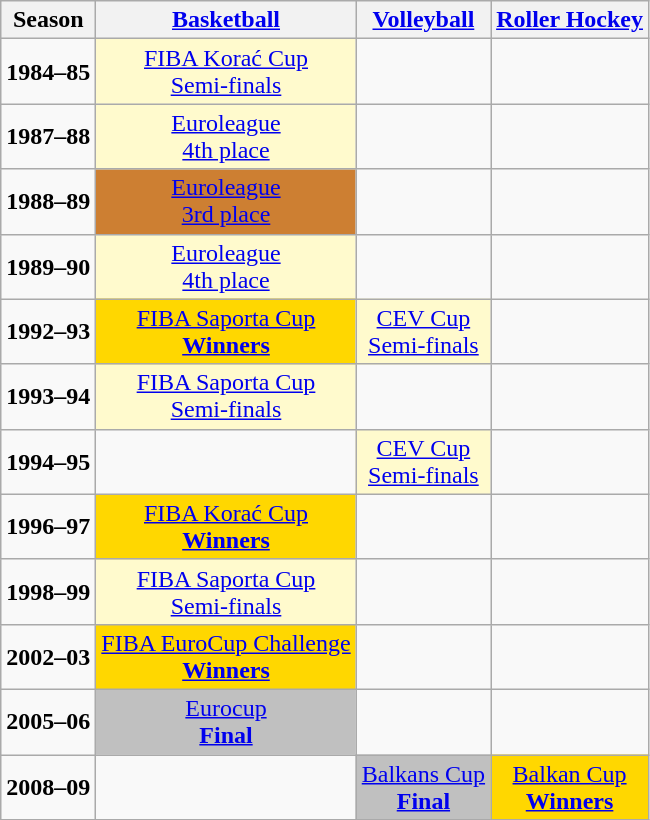<table class="wikitable" style="text-align: center">
<tr>
<th>Season</th>
<th><a href='#'>Basketball</a></th>
<th><a href='#'>Volleyball</a></th>
<th><a href='#'>Roller Hockey</a></th>
</tr>
<tr>
<td><strong>1984–85</strong></td>
<td bgcolor= LemonChiffon><a href='#'>FIBA Korać Cup</a><br> <a href='#'>Semi-finals</a></td>
<td></td>
<td></td>
</tr>
<tr>
<td><strong>1987–88</strong></td>
<td bgcolor= LemonChiffon><a href='#'>Euroleague</a><br> <a href='#'>4th place</a></td>
<td></td>
<td></td>
</tr>
<tr>
<td><strong>1988–89</strong></td>
<td bgcolor= #CD7F32><a href='#'>Euroleague</a><br><a href='#'>3rd place</a></td>
<td></td>
<td></td>
</tr>
<tr>
<td><strong>1989–90</strong></td>
<td bgcolor= LemonChiffon><a href='#'>Euroleague</a><br><a href='#'>4th place</a></td>
<td></td>
<td></td>
</tr>
<tr>
<td><strong>1992–93</strong></td>
<td bgcolor= gold><a href='#'>FIBA Saporta Cup</a><br> <a href='#'><strong>Winners</strong></a></td>
<td bgcolor= LemonChiffon><a href='#'>CEV Cup</a><br> <a href='#'>Semi-finals</a></td>
<td></td>
</tr>
<tr>
<td><strong>1993–94</strong></td>
<td bgcolor= LemonChiffon><a href='#'>FIBA Saporta Cup</a><br> <a href='#'>Semi-finals</a></td>
<td></td>
<td></td>
</tr>
<tr>
<td><strong>1994–95</strong></td>
<td></td>
<td bgcolor= LemonChiffon><a href='#'>CEV Cup</a><br> <a href='#'>Semi-finals</a></td>
<td></td>
</tr>
<tr>
<td><strong>1996–97</strong></td>
<td bgcolor= gold><a href='#'>FIBA Korać Cup</a><br> <a href='#'><strong>Winners</strong></a></td>
<td></td>
<td></td>
</tr>
<tr>
<td><strong>1998–99</strong></td>
<td bgcolor= LemonChiffon><a href='#'>FIBA Saporta Cup</a><br> <a href='#'>Semi-finals</a></td>
<td></td>
<td></td>
</tr>
<tr>
<td><strong>2002–03</strong></td>
<td bgcolor= gold><a href='#'>FIBA EuroCup Challenge</a><br> <a href='#'><strong>Winners</strong></a></td>
<td></td>
<td></td>
</tr>
<tr>
<td><strong>2005–06</strong></td>
<td bgcolor= silver><a href='#'>Eurocup</a><br> <a href='#'><strong>Final</strong></a></td>
<td></td>
<td></td>
</tr>
<tr>
<td><strong>2008–09</strong></td>
<td></td>
<td bgcolor= silver><a href='#'>Balkans Cup</a><br><a href='#'><strong>Final</strong></a></td>
<td bgcolor= gold><a href='#'>Balkan Cup</a><br><a href='#'><strong>Winners</strong></a></td>
</tr>
</table>
